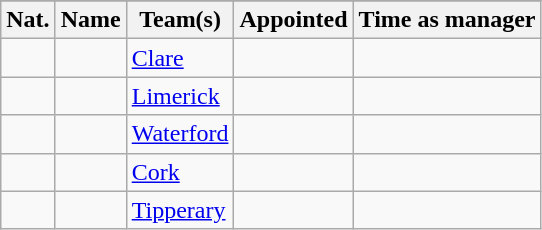<table class="wikitable sortable">
<tr>
</tr>
<tr>
<th>Nat.</th>
<th>Name</th>
<th>Team(s)</th>
<th>Appointed</th>
<th>Time as manager</th>
</tr>
<tr>
<td></td>
<td></td>
<td><a href='#'>Clare</a></td>
<td></td>
<td></td>
</tr>
<tr>
<td></td>
<td></td>
<td><a href='#'>Limerick</a></td>
<td></td>
<td></td>
</tr>
<tr>
<td></td>
<td></td>
<td><a href='#'>Waterford</a></td>
<td></td>
<td></td>
</tr>
<tr>
<td></td>
<td></td>
<td><a href='#'>Cork</a></td>
<td></td>
<td></td>
</tr>
<tr>
<td></td>
<td></td>
<td><a href='#'>Tipperary</a></td>
<td></td>
<td></td>
</tr>
</table>
